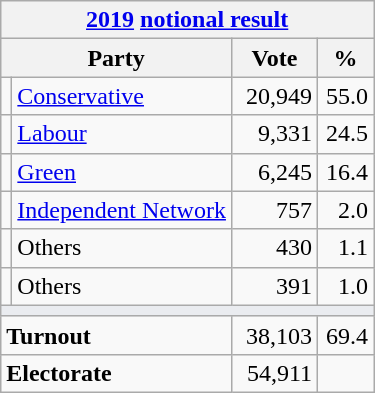<table class="wikitable">
<tr>
<th colspan="4"><a href='#'>2019</a> <a href='#'>notional result</a></th>
</tr>
<tr>
<th bgcolor="#DDDDFF" width="130px" colspan="2">Party</th>
<th bgcolor="#DDDDFF" width="50px">Vote</th>
<th bgcolor="#DDDDFF" width="30px">%</th>
</tr>
<tr>
<td></td>
<td><a href='#'>Conservative</a></td>
<td align=right>20,949</td>
<td align=right>55.0</td>
</tr>
<tr>
<td></td>
<td><a href='#'>Labour</a></td>
<td align=right>9,331</td>
<td align=right>24.5</td>
</tr>
<tr>
<td></td>
<td><a href='#'>Green</a></td>
<td align=right>6,245</td>
<td align=right>16.4</td>
</tr>
<tr>
<td></td>
<td><a href='#'>Independent Network</a></td>
<td align=right>757</td>
<td align=right>2.0</td>
</tr>
<tr>
<td></td>
<td>Others</td>
<td align=right>430</td>
<td align=right>1.1</td>
</tr>
<tr>
<td></td>
<td>Others</td>
<td align=right>391</td>
<td align=right>1.0</td>
</tr>
<tr>
<td colspan="4" bgcolor="#EAECF0"></td>
</tr>
<tr>
<td colspan="2"><strong>Turnout</strong></td>
<td align=right>38,103</td>
<td align=right>69.4</td>
</tr>
<tr>
<td colspan="2"><strong>Electorate</strong></td>
<td align=right>54,911</td>
</tr>
</table>
